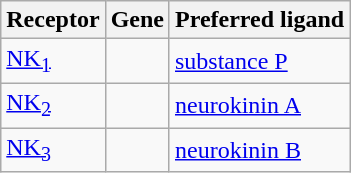<table class="wikitable">
<tr>
<th>Receptor</th>
<th>Gene</th>
<th>Preferred ligand</th>
</tr>
<tr>
<td><a href='#'>NK<sub>1</sub></a></td>
<td></td>
<td><a href='#'>substance P</a></td>
</tr>
<tr>
<td><a href='#'>NK<sub>2</sub></a></td>
<td></td>
<td><a href='#'>neurokinin A</a></td>
</tr>
<tr>
<td><a href='#'>NK<sub>3</sub></a></td>
<td></td>
<td><a href='#'>neurokinin B</a></td>
</tr>
</table>
